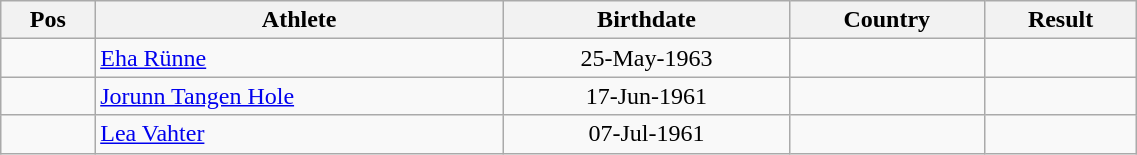<table class="wikitable"  style="text-align:center; width:60%;">
<tr>
<th>Pos</th>
<th>Athlete</th>
<th>Birthdate</th>
<th>Country</th>
<th>Result</th>
</tr>
<tr>
<td align=center></td>
<td align=left><a href='#'>Eha Rünne</a></td>
<td>25-May-1963</td>
<td align=left></td>
<td></td>
</tr>
<tr>
<td align=center></td>
<td align=left><a href='#'>Jorunn Tangen Hole</a></td>
<td>17-Jun-1961</td>
<td align=left></td>
<td></td>
</tr>
<tr>
<td align=center></td>
<td align=left><a href='#'>Lea Vahter</a></td>
<td>07-Jul-1961</td>
<td align=left></td>
<td></td>
</tr>
</table>
